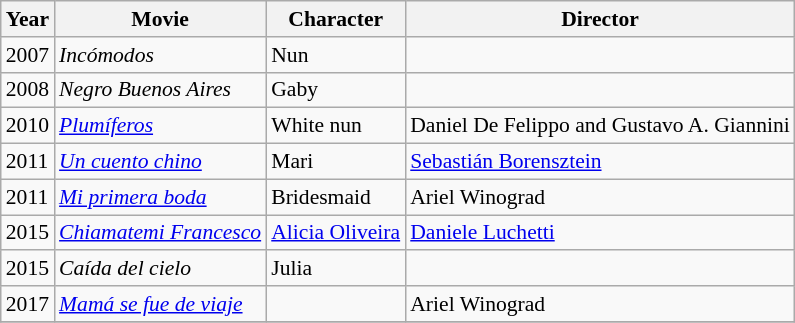<table class="wikitable" style="font-size: 90%;">
<tr>
<th>Year</th>
<th>Movie</th>
<th>Character</th>
<th>Director</th>
</tr>
<tr>
<td>2007</td>
<td><em>Incómodos</em></td>
<td>Nun</td>
<td></td>
</tr>
<tr>
<td>2008</td>
<td><em>Negro Buenos Aires</em></td>
<td>Gaby</td>
<td></td>
</tr>
<tr>
<td>2010</td>
<td><em><a href='#'>Plumíferos</a></em></td>
<td>White nun</td>
<td>Daniel De Felippo and Gustavo A. Giannini</td>
</tr>
<tr>
<td>2011</td>
<td><em><a href='#'>Un cuento chino</a></em></td>
<td>Mari</td>
<td><a href='#'>Sebastián Borensztein</a></td>
</tr>
<tr>
<td>2011</td>
<td><em><a href='#'>Mi primera boda</a></em></td>
<td>Bridesmaid</td>
<td>Ariel Winograd</td>
</tr>
<tr>
<td>2015</td>
<td><em><a href='#'>Chiamatemi Francesco</a></em></td>
<td><a href='#'>Alicia Oliveira</a></td>
<td><a href='#'>Daniele Luchetti</a></td>
</tr>
<tr>
<td>2015</td>
<td><em>Caída del cielo</em></td>
<td>Julia</td>
<td></td>
</tr>
<tr>
<td>2017</td>
<td><em><a href='#'>Mamá se fue de viaje</a></em></td>
<td></td>
<td>Ariel Winograd</td>
</tr>
<tr>
</tr>
</table>
